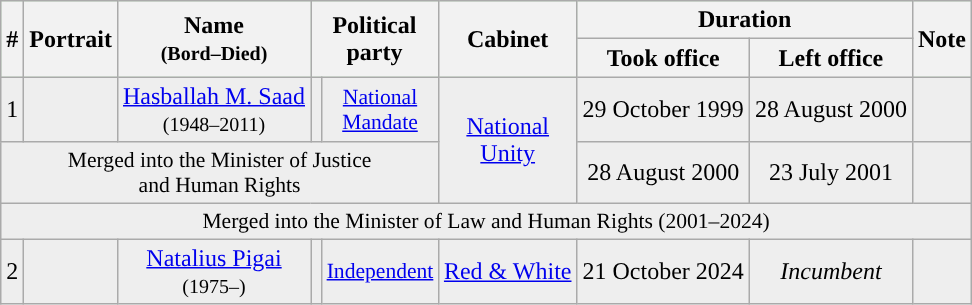<table class="wikitable" style="background:#eee; float:center; text-align:center">
<tr style="background-color:#cfc;">
<th rowspan=2>#</th>
<th rowspan=2>Portrait</th>
<th rowspan=2>Name<br><small>(Bord–Died)</small></th>
<th rowspan=2 colspan=2>Political<br>party</th>
<th rowspan=2>Cabinet</th>
<th colspan=2>Duration</th>
<th rowspan=2>Note</th>
</tr>
<tr>
<th>Took office</th>
<th>Left office</th>
</tr>
<tr>
<td>1</td>
<td></td>
<td><a href='#'>Hasballah M. Saad</a><br><small>(1948–2011)</small></td>
<td bgcolor=></td>
<td style="font-size: 90%"><a href='#'>National<br> Mandate</a></td>
<td rowspan=2><a href='#'>National<br>Unity</a></td>
<td>29 October 1999</td>
<td>28 August 2000</td>
<td></td>
</tr>
<tr>
<td colspan=5 style="font-size: 90%">Merged into the Minister of Justice<br> and Human Rights</td>
<td>28 August 2000</td>
<td>23 July 2001</td>
<td></td>
</tr>
<tr>
<td colspan=9 style="font-size: 90%">Merged into the Minister of Law and Human Rights (2001–2024)</td>
</tr>
<tr>
<td>2</td>
<td></td>
<td><a href='#'>Natalius Pigai</a><br><small>(1975–)</small></td>
<td bgcolor=></td>
<td style="font-size: 90%"><a href='#'>Independent</a></td>
<td><a href='#'>Red & White</a></td>
<td>21 October 2024</td>
<td><em>Incumbent</em></td>
<td></td>
</tr>
</table>
